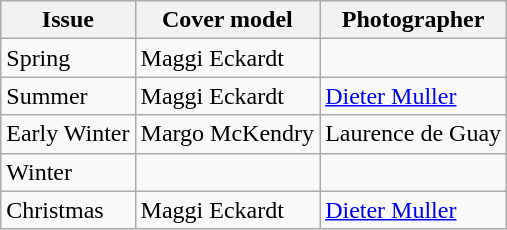<table class="wikitable">
<tr>
<th>Issue</th>
<th>Cover model</th>
<th>Photographer</th>
</tr>
<tr>
<td>Spring</td>
<td>Maggi Eckardt</td>
<td></td>
</tr>
<tr>
<td>Summer</td>
<td>Maggi Eckardt</td>
<td><a href='#'>Dieter Muller</a></td>
</tr>
<tr>
<td>Early Winter</td>
<td>Margo McKendry</td>
<td>Laurence de Guay</td>
</tr>
<tr>
<td>Winter</td>
<td></td>
<td></td>
</tr>
<tr>
<td>Christmas</td>
<td>Maggi Eckardt</td>
<td><a href='#'>Dieter Muller</a></td>
</tr>
</table>
